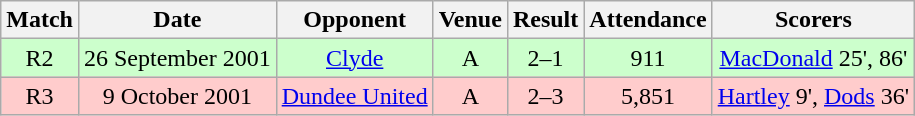<table class="wikitable" style="font-size:100%; text-align:center">
<tr>
<th>Match</th>
<th>Date</th>
<th>Opponent</th>
<th>Venue</th>
<th>Result</th>
<th>Attendance</th>
<th>Scorers</th>
</tr>
<tr style="background: #CCFFCC;">
<td>R2</td>
<td>26 September 2001</td>
<td><a href='#'>Clyde</a></td>
<td>A</td>
<td>2–1</td>
<td>911</td>
<td><a href='#'>MacDonald</a> 25', 86'</td>
</tr>
<tr style="background: #FFCCCC;">
<td>R3</td>
<td>9 October 2001</td>
<td><a href='#'>Dundee United</a></td>
<td>A</td>
<td>2–3</td>
<td>5,851</td>
<td><a href='#'>Hartley</a> 9', <a href='#'>Dods</a> 36'</td>
</tr>
</table>
